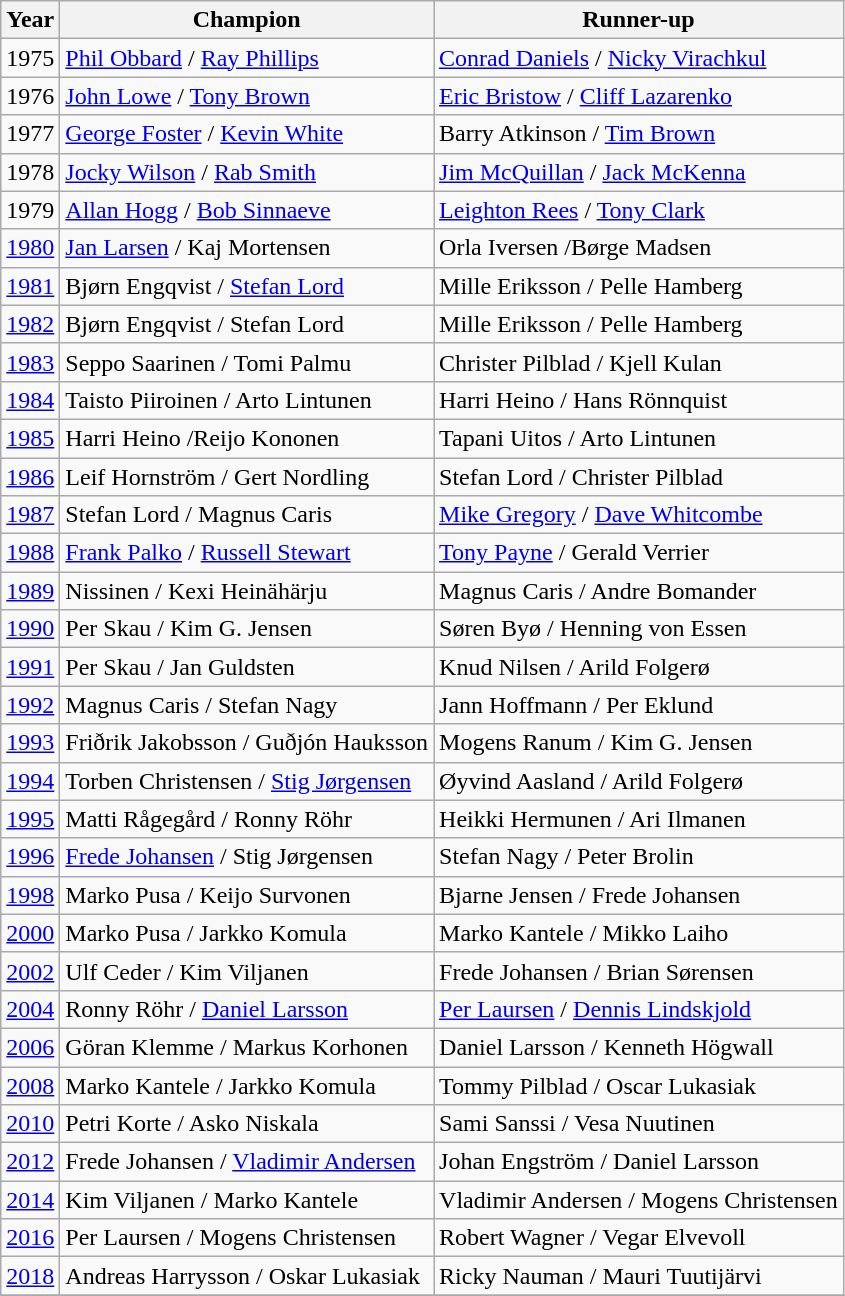<table class="wikitable">
<tr>
<th>Year</th>
<th>Champion</th>
<th>Runner-up</th>
</tr>
<tr>
<td>1975</td>
<td> <a href='#'>Phil Obbard</a> / <a href='#'>Ray Phillips</a></td>
<td> <a href='#'>Conrad Daniels</a> / <a href='#'>Nicky Virachkul</a></td>
</tr>
<tr>
<td>1976</td>
<td> <a href='#'>John Lowe</a> / <a href='#'>Tony Brown</a></td>
<td> <a href='#'>Eric Bristow</a> / <a href='#'>Cliff Lazarenko</a></td>
</tr>
<tr>
<td>1977</td>
<td> <a href='#'>George Foster</a> / <a href='#'>Kevin White</a></td>
<td> Barry Atkinson / <a href='#'>Tim Brown</a></td>
</tr>
<tr>
<td>1978</td>
<td> <a href='#'>Jocky Wilson</a> / <a href='#'>Rab Smith</a></td>
<td> <a href='#'>Jim McQuillan</a> / <a href='#'>Jack McKenna</a></td>
</tr>
<tr>
<td>1979</td>
<td> <a href='#'>Allan Hogg</a> / <a href='#'>Bob Sinnaeve</a></td>
<td> <a href='#'>Leighton Rees</a> / <a href='#'>Tony Clark</a></td>
</tr>
<tr>
<td><a href='#'>1980</a></td>
<td> <a href='#'>Jan Larsen</a> / Kaj Mortensen</td>
<td> Orla Iversen  /Børge Madsen</td>
</tr>
<tr>
<td><a href='#'>1981</a></td>
<td> Bjørn Engqvist / <a href='#'>Stefan Lord</a></td>
<td> Mille Eriksson / Pelle Hamberg</td>
</tr>
<tr>
<td><a href='#'>1982</a></td>
<td>  Bjørn Engqvist / Stefan Lord</td>
<td>  Mille Eriksson / Pelle Hamberg</td>
</tr>
<tr>
<td><a href='#'>1983</a></td>
<td> Seppo Saarinen / Tomi Palmu</td>
<td> Christer Pilblad / Kjell Kulan</td>
</tr>
<tr>
<td><a href='#'>1984</a></td>
<td> Taisto Piiroinen / Arto Lintunen</td>
<td> Harri Heino / Hans Rönnquist</td>
</tr>
<tr>
<td><a href='#'>1985</a></td>
<td> Harri Heino  /Reijo Kononen</td>
<td> Tapani Uitos / Arto Lintunen</td>
</tr>
<tr>
<td><a href='#'>1986</a></td>
<td> Leif Hornström / Gert Nordling</td>
<td> Stefan Lord / Christer Pilblad</td>
</tr>
<tr>
<td><a href='#'>1987</a></td>
<td> Stefan Lord / Magnus Caris</td>
<td> <a href='#'>Mike Gregory</a> / <a href='#'>Dave Whitcombe</a></td>
</tr>
<tr>
<td><a href='#'>1988</a></td>
<td> <a href='#'>Frank Palko</a> / <a href='#'>Russell Stewart</a></td>
<td> <a href='#'>Tony Payne</a> / Gerald Verrier</td>
</tr>
<tr>
<td><a href='#'>1989</a></td>
<td> Nissinen / Kexi Heinähärju</td>
<td> Magnus Caris / Andre Bomander</td>
</tr>
<tr>
<td><a href='#'>1990</a></td>
<td> Per Skau / Kim G. Jensen</td>
<td> Søren Byø / Henning von Essen</td>
</tr>
<tr>
<td><a href='#'>1991</a></td>
<td> Per Skau / Jan Guldsten</td>
<td> Knud Nilsen / Arild Folgerø</td>
</tr>
<tr>
<td><a href='#'>1992</a></td>
<td> Magnus Caris / Stefan Nagy</td>
<td> Jann Hoffmann / Per Eklund</td>
</tr>
<tr>
<td><a href='#'>1993</a></td>
<td> Friðrik Jakobsson / Guðjón Hauksson</td>
<td> Mogens Ranum / Kim G. Jensen</td>
</tr>
<tr>
<td><a href='#'>1994</a></td>
<td> Torben Christensen / <a href='#'>Stig Jørgensen</a></td>
<td> Øyvind Aasland / Arild Folgerø</td>
</tr>
<tr>
<td><a href='#'>1995</a></td>
<td> Matti Rågegård / Ronny Röhr</td>
<td> Heikki Hermunen / Ari Ilmanen</td>
</tr>
<tr>
<td><a href='#'>1996</a></td>
<td> <a href='#'>Frede Johansen</a> / Stig Jørgensen</td>
<td> Stefan Nagy / Peter Brolin</td>
</tr>
<tr>
<td><a href='#'>1998</a></td>
<td> Marko Pusa / Keijo Survonen</td>
<td> Bjarne Jensen / Frede Johansen</td>
</tr>
<tr>
<td><a href='#'>2000</a></td>
<td> Marko Pusa / Jarkko Komula</td>
<td> Marko Kantele / Mikko Laiho</td>
</tr>
<tr>
<td><a href='#'>2002</a></td>
<td> Ulf Ceder / Kim Viljanen</td>
<td> Frede Johansen / Brian Sørensen</td>
</tr>
<tr>
<td><a href='#'>2004</a></td>
<td> Ronny Röhr / <a href='#'>Daniel Larsson</a></td>
<td> <a href='#'>Per Laursen</a> / <a href='#'>Dennis Lindskjold</a></td>
</tr>
<tr>
<td><a href='#'>2006</a></td>
<td> Göran Klemme / Markus Korhonen</td>
<td> Daniel Larsson / Kenneth Högwall</td>
</tr>
<tr>
<td><a href='#'>2008</a></td>
<td> Marko Kantele / Jarkko Komula</td>
<td> Tommy Pilblad / Oscar Lukasiak</td>
</tr>
<tr>
<td><a href='#'>2010</a></td>
<td> Petri Korte / Asko Niskala</td>
<td> Sami Sanssi / Vesa Nuutinen</td>
</tr>
<tr>
<td><a href='#'>2012</a></td>
<td> Frede Johansen / <a href='#'>Vladimir Andersen</a></td>
<td> Johan Engström / Daniel Larsson</td>
</tr>
<tr>
<td><a href='#'>2014</a></td>
<td> Kim Viljanen / Marko Kantele</td>
<td> Vladimir Andersen / Mogens Christensen</td>
</tr>
<tr>
<td><a href='#'>2016</a></td>
<td> Per Laursen / Mogens Christensen</td>
<td> Robert Wagner / Vegar Elvevoll</td>
</tr>
<tr>
<td><a href='#'>2018</a></td>
<td> Andreas Harrysson / Oskar Lukasiak</td>
<td> Ricky Nauman / Mauri Tuutijärvi</td>
</tr>
<tr>
</tr>
</table>
